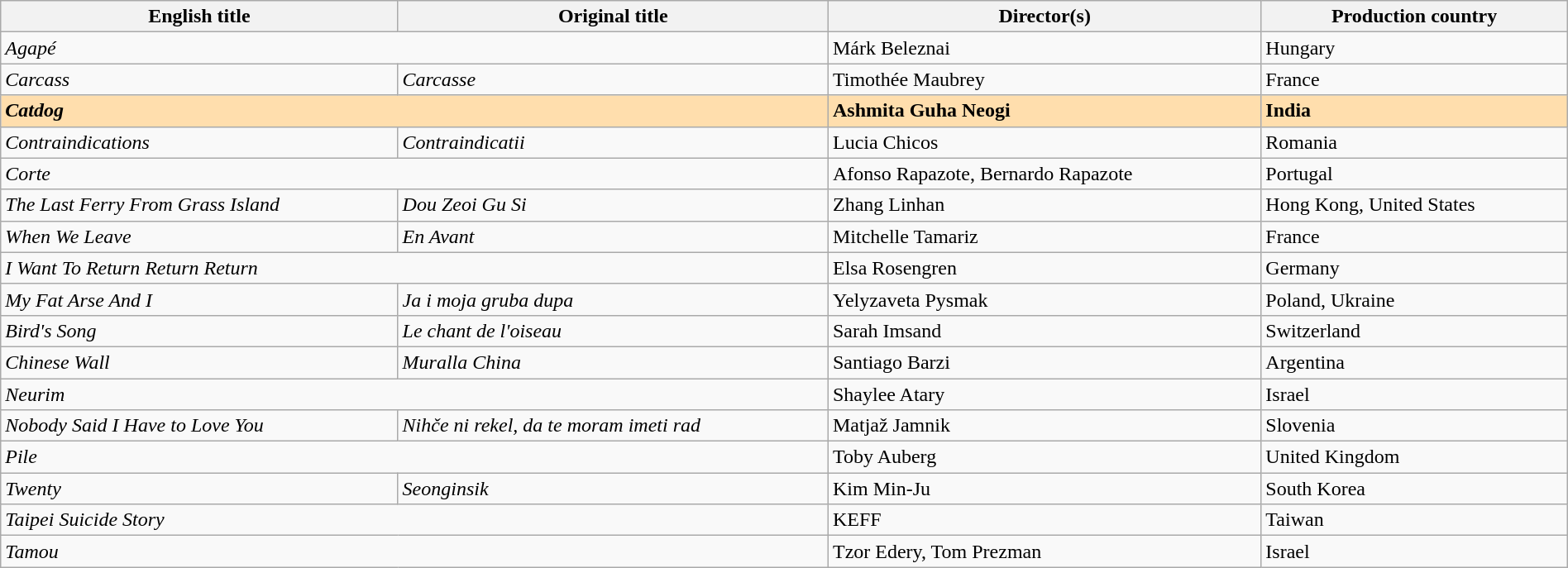<table class="wikitable" style="width:100%; margin-bottom:4px" cellpadding="5">
<tr>
<th scope="col">English title</th>
<th scope="col">Original title</th>
<th scope="col">Director(s)</th>
<th scope="col">Production country</th>
</tr>
<tr>
<td colspan=2><em>Agapé</em></td>
<td>Márk Beleznai</td>
<td>Hungary</td>
</tr>
<tr>
<td><em>Carcass</em></td>
<td><em>Carcasse</em></td>
<td>Timothée Maubrey</td>
<td>France</td>
</tr>
<tr style="background:#FFDEAD;">
<td colspan=2><strong><em>Catdog</em></strong></td>
<td><strong>Ashmita Guha Neogi</strong></td>
<td><strong>India</strong></td>
</tr>
<tr>
<td><em>Contraindications</em></td>
<td><em>Contraindicatii</em></td>
<td>Lucia Chicos</td>
<td>Romania</td>
</tr>
<tr>
<td colspan=2><em>Corte</em></td>
<td>Afonso Rapazote, Bernardo Rapazote</td>
<td>Portugal</td>
</tr>
<tr>
<td><em>The Last Ferry From Grass Island</em></td>
<td><em>Dou Zeoi Gu Si</em></td>
<td>Zhang Linhan</td>
<td>Hong Kong, United States</td>
</tr>
<tr>
<td><em>When We Leave</em></td>
<td><em>En Avant</em></td>
<td>Mitchelle Tamariz</td>
<td>France</td>
</tr>
<tr>
<td colspan=2><em>I Want To Return Return Return</em></td>
<td>Elsa Rosengren</td>
<td>Germany</td>
</tr>
<tr>
<td><em>My Fat Arse And I</em></td>
<td><em>Ja i moja gruba dupa</em></td>
<td>Yelyzaveta Pysmak</td>
<td>Poland, Ukraine</td>
</tr>
<tr>
<td><em>Bird's Song</em></td>
<td><em>Le chant de l'oiseau</em></td>
<td>Sarah Imsand</td>
<td>Switzerland</td>
</tr>
<tr>
<td><em>Chinese Wall</em></td>
<td><em>Muralla China</em></td>
<td>Santiago Barzi</td>
<td>Argentina</td>
</tr>
<tr>
<td colspan=2><em>Neurim</em></td>
<td>Shaylee Atary</td>
<td>Israel</td>
</tr>
<tr>
<td><em>Nobody Said I Have to Love You</em></td>
<td><em>Nihče ni rekel, da te moram imeti rad</em></td>
<td>Matjaž Jamnik</td>
<td>Slovenia</td>
</tr>
<tr>
<td colspan=2><em>Pile</em></td>
<td>Toby Auberg</td>
<td>United Kingdom</td>
</tr>
<tr>
<td><em>Twenty</em></td>
<td><em>Seonginsik</em></td>
<td>Kim Min-Ju</td>
<td>South Korea</td>
</tr>
<tr>
<td colspan=2><em>Taipei Suicide Story</em></td>
<td>KEFF</td>
<td>Taiwan</td>
</tr>
<tr>
<td colspan=2><em>Tamou</em></td>
<td>Tzor Edery, Tom Prezman</td>
<td>Israel</td>
</tr>
</table>
